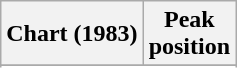<table class="wikitable sortable plainrowheaders" style="text-align:center">
<tr>
<th>Chart (1983)</th>
<th>Peak<br>position</th>
</tr>
<tr>
</tr>
<tr>
</tr>
<tr>
</tr>
</table>
